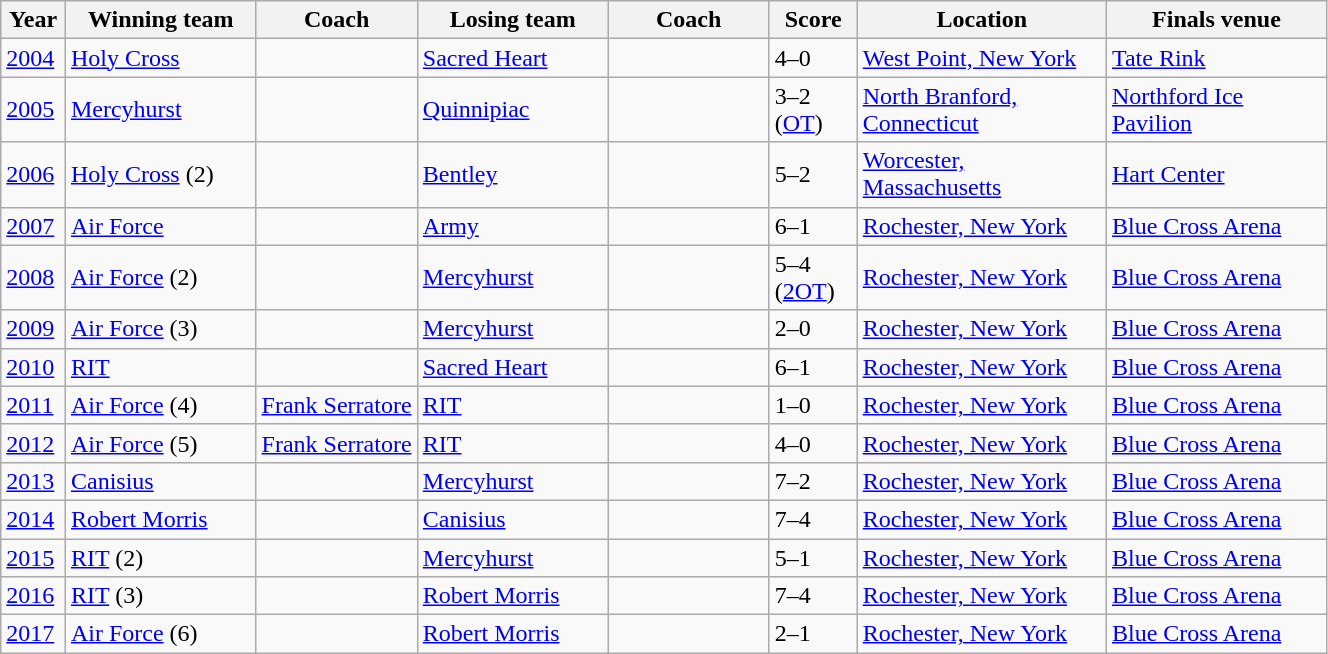<table class="wikitable sortable" width = 70%>
<tr>
<th width=4%>Year</th>
<th width=13%>Winning team</th>
<th width=11%>Coach</th>
<th width=13%>Losing team</th>
<th width=11%>Coach</th>
<th width=6%>Score</th>
<th width=17%>Location</th>
<th width=15%>Finals venue</th>
</tr>
<tr>
<td><a href='#'>2004</a></td>
<td><a href='#'>Holy Cross</a></td>
<td></td>
<td><a href='#'>Sacred Heart</a></td>
<td></td>
<td>4–0</td>
<td><a href='#'>West Point, New York</a></td>
<td><a href='#'>Tate Rink</a></td>
</tr>
<tr>
<td><a href='#'>2005</a></td>
<td><a href='#'>Mercyhurst</a></td>
<td></td>
<td><a href='#'>Quinnipiac</a></td>
<td></td>
<td>3–2 (<a href='#'>OT</a>)</td>
<td><a href='#'>North Branford, Connecticut</a></td>
<td><a href='#'>Northford Ice Pavilion</a></td>
</tr>
<tr>
<td><a href='#'>2006</a></td>
<td><a href='#'>Holy Cross</a> (2)</td>
<td></td>
<td><a href='#'>Bentley</a></td>
<td></td>
<td>5–2</td>
<td><a href='#'>Worcester, Massachusetts</a></td>
<td><a href='#'>Hart Center</a></td>
</tr>
<tr>
<td><a href='#'>2007</a></td>
<td><a href='#'>Air Force</a></td>
<td></td>
<td><a href='#'>Army</a></td>
<td></td>
<td>6–1</td>
<td><a href='#'>Rochester, New York</a></td>
<td><a href='#'>Blue Cross Arena</a></td>
</tr>
<tr>
<td><a href='#'>2008</a></td>
<td><a href='#'>Air Force</a> (2)</td>
<td></td>
<td><a href='#'>Mercyhurst</a></td>
<td></td>
<td>5–4 (<a href='#'>2OT</a>)</td>
<td><a href='#'>Rochester, New York</a></td>
<td><a href='#'>Blue Cross Arena</a></td>
</tr>
<tr>
<td><a href='#'>2009</a></td>
<td><a href='#'>Air Force</a> (3)</td>
<td></td>
<td><a href='#'>Mercyhurst</a></td>
<td></td>
<td>2–0</td>
<td><a href='#'>Rochester, New York</a></td>
<td><a href='#'>Blue Cross Arena</a></td>
</tr>
<tr>
<td><a href='#'>2010</a></td>
<td><a href='#'>RIT</a></td>
<td></td>
<td><a href='#'>Sacred Heart</a></td>
<td></td>
<td>6–1</td>
<td><a href='#'>Rochester, New York</a></td>
<td><a href='#'>Blue Cross Arena</a></td>
</tr>
<tr>
<td><a href='#'>2011</a></td>
<td><a href='#'>Air Force</a> (4)</td>
<td><a href='#'>Frank Serratore</a></td>
<td><a href='#'>RIT</a></td>
<td></td>
<td>1–0</td>
<td><a href='#'>Rochester, New York</a></td>
<td><a href='#'>Blue Cross Arena</a></td>
</tr>
<tr>
<td><a href='#'>2012</a></td>
<td><a href='#'>Air Force</a> (5)</td>
<td><a href='#'>Frank Serratore</a></td>
<td><a href='#'>RIT</a></td>
<td></td>
<td>4–0</td>
<td><a href='#'>Rochester, New York</a></td>
<td><a href='#'>Blue Cross Arena</a></td>
</tr>
<tr>
<td><a href='#'>2013</a></td>
<td><a href='#'>Canisius</a></td>
<td></td>
<td><a href='#'>Mercyhurst</a></td>
<td></td>
<td>7–2</td>
<td><a href='#'>Rochester, New York</a></td>
<td><a href='#'>Blue Cross Arena</a></td>
</tr>
<tr>
<td><a href='#'>2014</a></td>
<td><a href='#'>Robert Morris</a></td>
<td></td>
<td><a href='#'>Canisius</a></td>
<td></td>
<td>7–4</td>
<td><a href='#'>Rochester, New York</a></td>
<td><a href='#'>Blue Cross Arena</a></td>
</tr>
<tr>
<td><a href='#'>2015</a></td>
<td><a href='#'>RIT</a> (2)</td>
<td></td>
<td><a href='#'>Mercyhurst</a></td>
<td></td>
<td>5–1</td>
<td><a href='#'>Rochester, New York</a></td>
<td><a href='#'>Blue Cross Arena</a></td>
</tr>
<tr>
<td><a href='#'>2016</a></td>
<td><a href='#'>RIT</a> (3)</td>
<td></td>
<td><a href='#'>Robert Morris</a></td>
<td></td>
<td>7–4</td>
<td><a href='#'>Rochester, New York</a></td>
<td><a href='#'>Blue Cross Arena</a></td>
</tr>
<tr>
<td><a href='#'>2017</a></td>
<td><a href='#'>Air Force</a> (6)</td>
<td></td>
<td><a href='#'>Robert Morris</a></td>
<td></td>
<td>2–1</td>
<td><a href='#'>Rochester, New York</a></td>
<td><a href='#'>Blue Cross Arena</a></td>
</tr>
</table>
